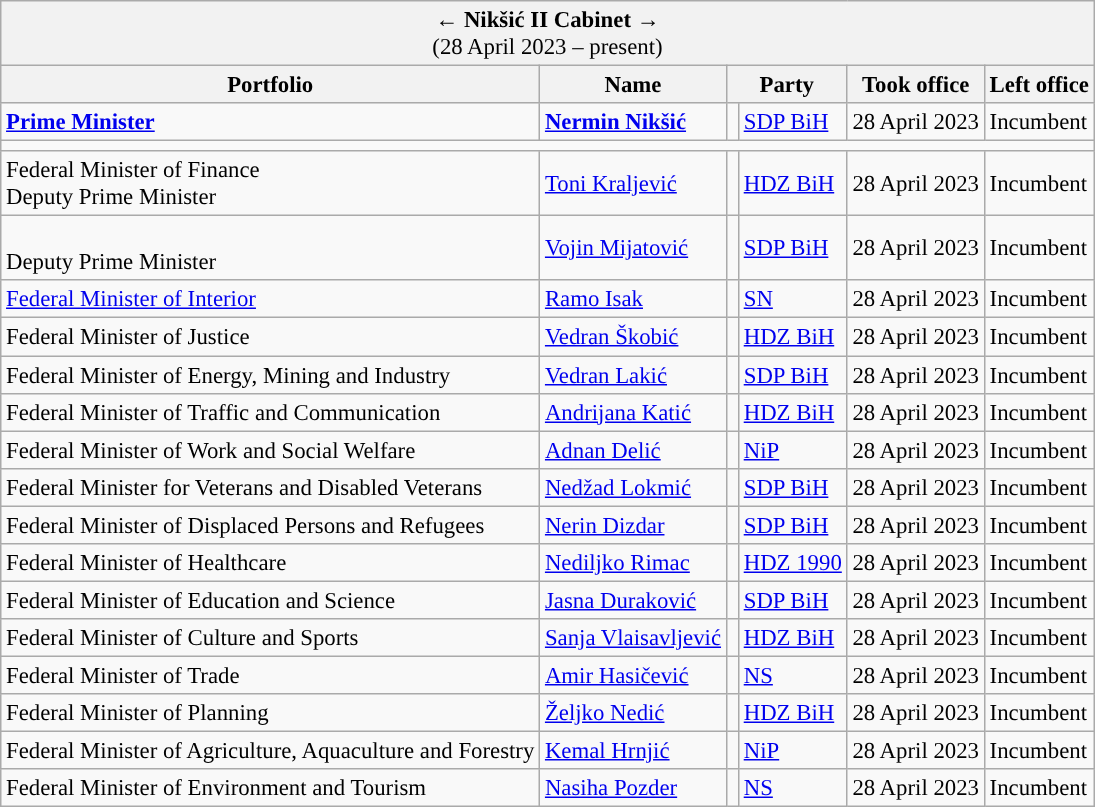<table class="wikitable" style="font-size:95%;">
<tr>
<td colspan="7" bgcolor="#F2F2F2" align="center">← <strong>Nikšić II Cabinet</strong> → <br> (28 April 2023 – present)</td>
</tr>
<tr>
<th>Portfolio</th>
<th>Name</th>
<th colspan="2">Party</th>
<th>Took office</th>
<th>Left office</th>
</tr>
<tr>
<td><strong><a href='#'>Prime Minister</a></strong></td>
<td><strong><a href='#'>Nermin Nikšić</a></strong></td>
<td width="1" style="background-color:"></td>
<td><a href='#'>SDP BiH</a></td>
<td>28 April 2023</td>
<td>Incumbent</td>
</tr>
<tr>
<td colspan="7"></td>
</tr>
<tr>
<td>Federal Minister of Finance <br> Deputy Prime Minister</td>
<td><a href='#'>Toni Kraljević</a></td>
<td width="1" style="background-color:"></td>
<td><a href='#'>HDZ BiH</a></td>
<td>28 April 2023</td>
<td>Incumbent</td>
</tr>
<tr>
<td> <br> Deputy Prime Minister</td>
<td><a href='#'>Vojin Mijatović</a></td>
<td width="1" style="background-color:"></td>
<td><a href='#'>SDP BiH</a></td>
<td>28 April 2023</td>
<td>Incumbent</td>
</tr>
<tr>
<td><a href='#'>Federal Minister of Interior</a></td>
<td><a href='#'>Ramo Isak</a></td>
<td width="1" style="background-color:"></td>
<td><a href='#'>SN</a></td>
<td>28 April 2023</td>
<td>Incumbent</td>
</tr>
<tr>
<td>Federal Minister of Justice</td>
<td><a href='#'>Vedran Škobić</a></td>
<td width="1" style="background-color:"></td>
<td><a href='#'>HDZ BiH</a></td>
<td>28 April 2023</td>
<td>Incumbent</td>
</tr>
<tr>
<td>Federal Minister of Energy, Mining and Industry</td>
<td><a href='#'>Vedran Lakić</a></td>
<td width="1" style="background-color:"></td>
<td><a href='#'>SDP BiH</a></td>
<td>28 April 2023</td>
<td>Incumbent</td>
</tr>
<tr>
<td>Federal Minister of Traffic and Communication</td>
<td><a href='#'>Andrijana Katić</a></td>
<td width="1" style="background-color:"></td>
<td><a href='#'>HDZ BiH</a></td>
<td>28 April 2023</td>
<td>Incumbent</td>
</tr>
<tr>
<td>Federal Minister of Work and Social Welfare</td>
<td><a href='#'>Adnan Delić</a></td>
<td width="1" style="background-color:"></td>
<td><a href='#'>NiP</a></td>
<td>28 April 2023</td>
<td>Incumbent</td>
</tr>
<tr>
<td>Federal Minister for Veterans and Disabled Veterans</td>
<td><a href='#'>Nedžad Lokmić</a></td>
<td width="1" style="background-color:"></td>
<td><a href='#'>SDP BiH</a></td>
<td>28 April 2023</td>
<td>Incumbent</td>
</tr>
<tr>
<td>Federal Minister of Displaced Persons and Refugees</td>
<td><a href='#'>Nerin Dizdar</a></td>
<td width="1" style="background-color:"></td>
<td><a href='#'>SDP BiH</a></td>
<td>28 April 2023</td>
<td>Incumbent</td>
</tr>
<tr>
<td>Federal Minister of Healthcare</td>
<td><a href='#'>Nediljko Rimac</a></td>
<td width="1" style="background-color:"></td>
<td><a href='#'>HDZ 1990</a></td>
<td>28 April 2023</td>
<td>Incumbent</td>
</tr>
<tr>
<td>Federal Minister of Education and Science</td>
<td><a href='#'>Jasna Duraković</a></td>
<td width="1" style="background-color:"></td>
<td><a href='#'>SDP BiH</a></td>
<td>28 April 2023</td>
<td>Incumbent</td>
</tr>
<tr>
<td>Federal Minister of Culture and Sports</td>
<td><a href='#'>Sanja Vlaisavljević</a></td>
<td width="1" style="background-color:"></td>
<td><a href='#'>HDZ BiH</a></td>
<td>28 April 2023</td>
<td>Incumbent</td>
</tr>
<tr>
<td>Federal Minister of Trade</td>
<td><a href='#'>Amir Hasičević</a></td>
<td width="1" style="background-color:"></td>
<td><a href='#'>NS</a></td>
<td>28 April 2023</td>
<td>Incumbent</td>
</tr>
<tr>
<td>Federal Minister of Planning</td>
<td><a href='#'>Željko Nedić</a></td>
<td width="1" style="background-color:"></td>
<td><a href='#'>HDZ BiH</a></td>
<td>28 April 2023</td>
<td>Incumbent</td>
</tr>
<tr>
<td>Federal Minister of Agriculture, Aquaculture and Forestry</td>
<td><a href='#'>Kemal Hrnjić</a></td>
<td width="1" style="background-color:"></td>
<td><a href='#'>NiP</a></td>
<td>28 April 2023</td>
<td>Incumbent</td>
</tr>
<tr>
<td>Federal Minister of Environment and Tourism</td>
<td><a href='#'>Nasiha Pozder</a></td>
<td width="1" style="background-color:"></td>
<td><a href='#'>NS</a></td>
<td>28 April 2023</td>
<td>Incumbent</td>
</tr>
</table>
